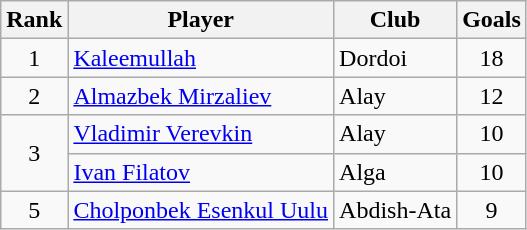<table class="wikitable" style="text-align:center">
<tr>
<th>Rank</th>
<th>Player</th>
<th>Club</th>
<th>Goals</th>
</tr>
<tr>
<td>1</td>
<td align="left"> <a href='#'>Kaleemullah</a></td>
<td align="left">Dordoi</td>
<td>18</td>
</tr>
<tr>
<td>2</td>
<td align="left"> <a href='#'>Almazbek Mirzaliev</a></td>
<td align="left">Alay</td>
<td>12</td>
</tr>
<tr>
<td rowspan="2">3</td>
<td align="left"> <a href='#'>Vladimir Verevkin</a></td>
<td align="left">Alay</td>
<td>10</td>
</tr>
<tr>
<td align="left"> <a href='#'>Ivan Filatov</a></td>
<td align="left">Alga</td>
<td>10</td>
</tr>
<tr>
<td>5</td>
<td align="left"> <a href='#'>Cholponbek Esenkul Uulu</a></td>
<td align="left">Abdish-Ata</td>
<td>9</td>
</tr>
</table>
